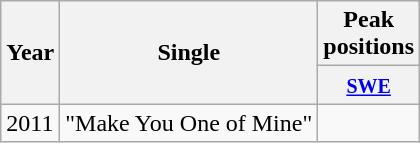<table pe class="wikitable">
<tr>
<th rowspan="2">Year</th>
<th rowspan="2">Single</th>
<th>Peak positions</th>
</tr>
<tr>
<th style="width:35px;"><small><a href='#'>SWE</a></small></th>
</tr>
<tr>
<td>2011</td>
<td>"Make You One of Mine"</td>
<td style="text-align:center;"></td>
</tr>
</table>
